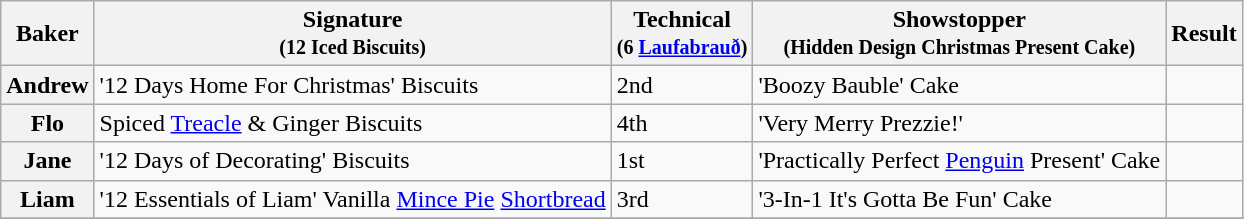<table class="wikitable sortable col3center sticky-header">
<tr>
<th scope="col">Baker</th>
<th scope="col" class="unsortable">Signature<br><small>(12 Iced Biscuits)</small></th>
<th scope="col">Technical<br><small>(6 <a href='#'>Laufabrauð</a>)</small></th>
<th scope="col" class="unsortable">Showstopper<br><small>(Hidden Design Christmas Present Cake)</small></th>
<th scope="col">Result</th>
</tr>
<tr>
<th scope="row">Andrew</th>
<td>'12 Days Home For Christmas' Biscuits</td>
<td>2nd</td>
<td>'Boozy Bauble' Cake</td>
<td></td>
</tr>
<tr>
<th scope="row">Flo</th>
<td>Spiced <a href='#'>Treacle</a> & Ginger Biscuits</td>
<td>4th</td>
<td>'Very Merry Prezzie!'</td>
<td></td>
</tr>
<tr>
<th scope="row">Jane</th>
<td>'12 Days of Decorating' Biscuits</td>
<td>1st</td>
<td>'Practically Perfect <a href='#'>Penguin</a> Present' Cake</td>
<td></td>
</tr>
<tr>
<th scope="row">Liam</th>
<td>'12 Essentials of Liam' Vanilla <a href='#'>Mince Pie</a> <a href='#'>Shortbread</a></td>
<td>3rd</td>
<td>'3-In-1 It's Gotta Be Fun' Cake</td>
<td></td>
</tr>
<tr>
</tr>
</table>
